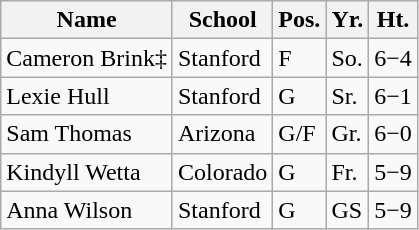<table class="wikitable">
<tr>
<th>Name</th>
<th>School</th>
<th>Pos.</th>
<th>Yr.</th>
<th>Ht.</th>
</tr>
<tr>
<td>Cameron Brink‡</td>
<td>Stanford</td>
<td>F</td>
<td>So.</td>
<td>6−4</td>
</tr>
<tr>
<td>Lexie Hull</td>
<td>Stanford</td>
<td>G</td>
<td>Sr.</td>
<td>6−1</td>
</tr>
<tr>
<td>Sam Thomas</td>
<td>Arizona</td>
<td>G/F</td>
<td>Gr.</td>
<td>6−0</td>
</tr>
<tr>
<td>Kindyll Wetta</td>
<td>Colorado</td>
<td>G</td>
<td>Fr.</td>
<td>5−9</td>
</tr>
<tr>
<td>Anna Wilson</td>
<td>Stanford</td>
<td>G</td>
<td>GS</td>
<td>5−9</td>
</tr>
</table>
